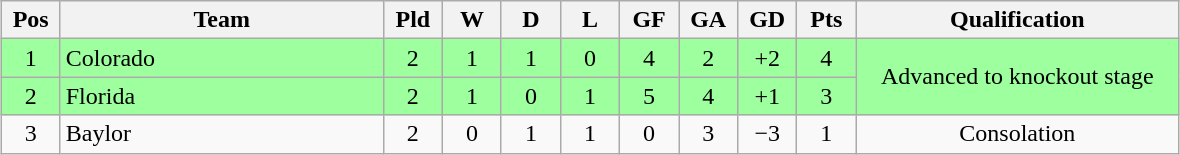<table class="wikitable" style="text-align:center; margin: 1em auto">
<tr>
<th style="width:2em">Pos</th>
<th style="width:13em">Team</th>
<th style="width:2em">Pld</th>
<th style="width:2em">W</th>
<th style="width:2em">D</th>
<th style="width:2em">L</th>
<th style="width:2em">GF</th>
<th style="width:2em">GA</th>
<th style="width:2em">GD</th>
<th style="width:2em">Pts</th>
<th style="width:13em">Qualification</th>
</tr>
<tr bgcolor="#9eff9e">
<td>1</td>
<td style="text-align:left">Colorado</td>
<td>2</td>
<td>1</td>
<td>1</td>
<td>0</td>
<td>4</td>
<td>2</td>
<td>+2</td>
<td>4</td>
<td rowspan="2">Advanced to knockout stage</td>
</tr>
<tr bgcolor="#9eff9e">
<td>2</td>
<td style="text-align:left">Florida</td>
<td>2</td>
<td>1</td>
<td>0</td>
<td>1</td>
<td>5</td>
<td>4</td>
<td>+1</td>
<td>3</td>
</tr>
<tr>
<td>3</td>
<td style="text-align:left">Baylor</td>
<td>2</td>
<td>0</td>
<td>1</td>
<td>1</td>
<td>0</td>
<td>3</td>
<td>−3</td>
<td>1</td>
<td>Consolation</td>
</tr>
</table>
